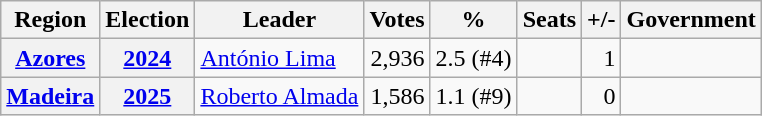<table class="wikitable" style="text-align:right;">
<tr>
<th>Region</th>
<th>Election</th>
<th>Leader</th>
<th>Votes</th>
<th>%</th>
<th>Seats</th>
<th>+/-</th>
<th>Government</th>
</tr>
<tr>
<th><a href='#'>Azores</a></th>
<th><a href='#'>2024</a></th>
<td align=left><a href='#'>António Lima</a></td>
<td>2,936</td>
<td>2.5 (#4)</td>
<td></td>
<td>1</td>
<td></td>
</tr>
<tr>
<th><a href='#'>Madeira</a></th>
<th><a href='#'>2025</a></th>
<td align=left><a href='#'>Roberto Almada</a></td>
<td>1,586</td>
<td>1.1 (#9)</td>
<td></td>
<td>0</td>
<td></td>
</tr>
</table>
